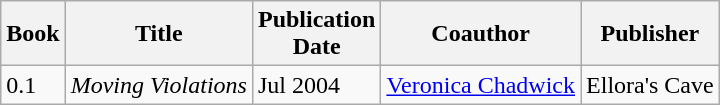<table class="wikitable">
<tr>
<th>Book<br></th>
<th>Title</th>
<th>Publication<br>Date</th>
<th>Coauthor</th>
<th>Publisher</th>
</tr>
<tr>
<td>0.1</td>
<td><em>Moving Violations</em></td>
<td>Jul 2004</td>
<td><a href='#'>Veronica Chadwick</a></td>
<td>Ellora's Cave</td>
</tr>
</table>
